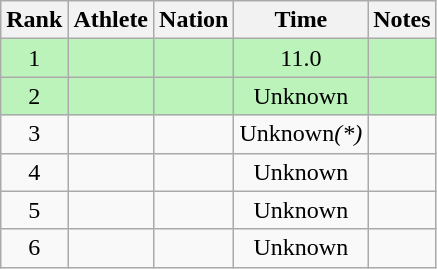<table class="wikitable sortable">
<tr>
<th>Rank</th>
<th>Athlete</th>
<th>Nation</th>
<th>Time</th>
<th>Notes</th>
</tr>
<tr style="background:#bbf3bb;">
<td align=center>1</td>
<td></td>
<td></td>
<td align=center>11.0</td>
<td align=center></td>
</tr>
<tr style="background:#bbf3bb;">
<td align=center>2</td>
<td></td>
<td></td>
<td align=center>Unknown</td>
<td align=center></td>
</tr>
<tr>
<td align=center>3</td>
<td></td>
<td></td>
<td align=center>Unknown<em>(*)</em></td>
<td></td>
</tr>
<tr>
<td align=center>4</td>
<td></td>
<td></td>
<td align=center>Unknown</td>
<td></td>
</tr>
<tr>
<td align=center>5</td>
<td></td>
<td></td>
<td align=center>Unknown</td>
<td></td>
</tr>
<tr>
<td align=center>6</td>
<td></td>
<td></td>
<td align=center>Unknown</td>
<td></td>
</tr>
</table>
